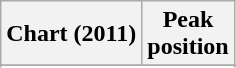<table class="wikitable sortable plainrowheaders" style="text-align:center">
<tr>
<th scope="col">Chart (2011)</th>
<th scope="col">Peak<br> position</th>
</tr>
<tr>
</tr>
<tr>
</tr>
</table>
